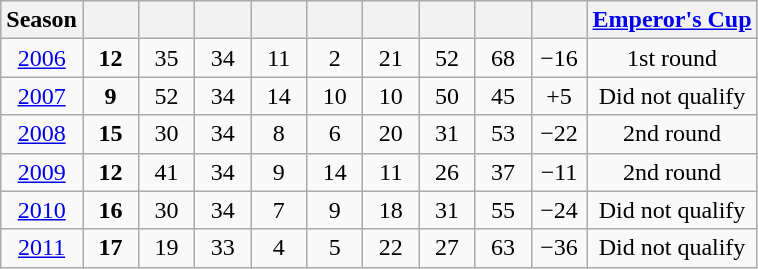<table class="wikitable" style="text-align: center;">
<tr>
<th>Season</th>
<th width="30"></th>
<th width="30"></th>
<th width="30"></th>
<th width="30"></th>
<th width="30"></th>
<th width="30"></th>
<th width="30"></th>
<th width="30"></th>
<th width="30"></th>
<th><a href='#'>Emperor's Cup</a></th>
</tr>
<tr>
<td><a href='#'>2006</a></td>
<td><strong>12</strong></td>
<td>35</td>
<td>34</td>
<td>11</td>
<td>2</td>
<td>21</td>
<td>52</td>
<td>68</td>
<td>−16</td>
<td>1st round</td>
</tr>
<tr>
<td><a href='#'>2007</a></td>
<td><strong>9</strong></td>
<td>52</td>
<td>34</td>
<td>14</td>
<td>10</td>
<td>10</td>
<td>50</td>
<td>45</td>
<td>+5</td>
<td>Did not qualify</td>
</tr>
<tr>
<td><a href='#'>2008</a></td>
<td><strong>15</strong></td>
<td>30</td>
<td>34</td>
<td>8</td>
<td>6</td>
<td>20</td>
<td>31</td>
<td>53</td>
<td>−22</td>
<td>2nd round</td>
</tr>
<tr>
<td><a href='#'>2009</a></td>
<td><strong>12</strong></td>
<td>41</td>
<td>34</td>
<td>9</td>
<td>14</td>
<td>11</td>
<td>26</td>
<td>37</td>
<td>−11</td>
<td>2nd round</td>
</tr>
<tr>
<td><a href='#'>2010</a></td>
<td><strong>16</strong></td>
<td>30</td>
<td>34</td>
<td>7</td>
<td>9</td>
<td>18</td>
<td>31</td>
<td>55</td>
<td>−24</td>
<td>Did not qualify</td>
</tr>
<tr>
<td><a href='#'>2011</a></td>
<td><strong>17</strong></td>
<td>19</td>
<td>33</td>
<td>4</td>
<td>5</td>
<td>22</td>
<td>27</td>
<td>63</td>
<td>−36</td>
<td>Did not qualify</td>
</tr>
</table>
